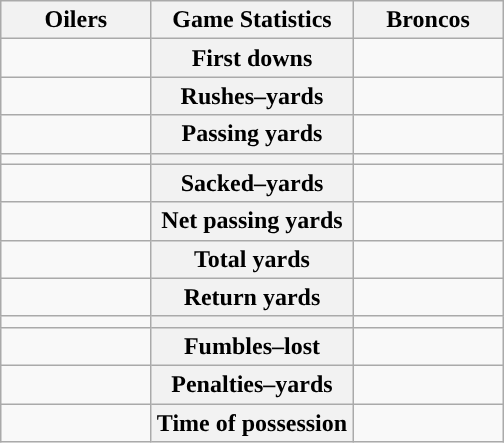<table class="wikitable" style="margin: 1em auto 1em auto">
<tr>
<th style="width:30%;">Oilers</th>
<th style="width:40%;">Game Statistics</th>
<th style="width:30%;">Broncos</th>
</tr>
<tr>
<td style="text-align:right;"></td>
<th>First downs</th>
<td></td>
</tr>
<tr>
<td style="text-align:right;"></td>
<th>Rushes–yards</th>
<td></td>
</tr>
<tr>
<td style="text-align:right;"></td>
<th>Passing yards</th>
<td></td>
</tr>
<tr>
<td style="text-align:right;"></td>
<th></th>
<td></td>
</tr>
<tr>
<td style="text-align:right;"></td>
<th>Sacked–yards</th>
<td></td>
</tr>
<tr>
<td style="text-align:right;"></td>
<th>Net passing yards</th>
<td></td>
</tr>
<tr>
<td style="text-align:right;"></td>
<th>Total yards</th>
<td></td>
</tr>
<tr>
<td style="text-align:right;"></td>
<th>Return yards</th>
<td></td>
</tr>
<tr>
<td style="text-align:right;"></td>
<th></th>
<td></td>
</tr>
<tr>
<td style="text-align:right;"></td>
<th>Fumbles–lost</th>
<td></td>
</tr>
<tr>
<td style="text-align:right;"></td>
<th>Penalties–yards</th>
<td></td>
</tr>
<tr>
<td style="text-align:right;"></td>
<th>Time of possession</th>
<td></td>
</tr>
</table>
